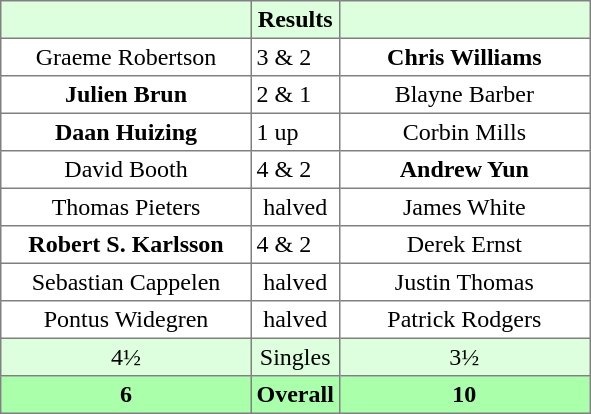<table border="1" cellpadding="3" style="border-collapse:collapse; text-align:center;">
<tr style="background:#ddffdd;">
<th width=160></th>
<th>Results</th>
<th width=160></th>
</tr>
<tr>
<td>Graeme Robertson</td>
<td align=left> 3 & 2</td>
<td><strong>Chris Williams</strong></td>
</tr>
<tr>
<td><strong>Julien Brun</strong></td>
<td align=left> 2 & 1</td>
<td>Blayne Barber</td>
</tr>
<tr>
<td><strong>Daan Huizing</strong></td>
<td align=left> 1 up</td>
<td>Corbin Mills</td>
</tr>
<tr>
<td>David Booth</td>
<td align=left> 4 & 2</td>
<td><strong>Andrew Yun</strong></td>
</tr>
<tr>
<td>Thomas Pieters</td>
<td>halved</td>
<td>James White</td>
</tr>
<tr>
<td><strong>Robert S. Karlsson</strong></td>
<td align=left> 4 & 2</td>
<td>Derek Ernst</td>
</tr>
<tr>
<td>Sebastian Cappelen</td>
<td>halved</td>
<td>Justin Thomas</td>
</tr>
<tr>
<td>Pontus Widegren</td>
<td>halved</td>
<td>Patrick Rodgers</td>
</tr>
<tr style="background:#ddffdd;">
<td>4½</td>
<td>Singles</td>
<td>3½</td>
</tr>
<tr style="background:#aaffaa;">
<th>6</th>
<th>Overall</th>
<th>10</th>
</tr>
</table>
